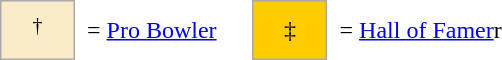<table border=0 cellspacing="0" cellpadding="8">
<tr>
<td style="background-color:#FAECC8; border:1px solid #aaaaaa; width:2em;" align=center><sup>†</sup></td>
<td>= <a href='#'>Pro Bowler</a></td>
<td></td>
<td style="background-color:#FFCC00; border:1px solid #aaaaaa; width:2em; text-align:center;">‡</td>
<td>= <a href='#'>Hall of Famer</a>r</td>
</tr>
</table>
